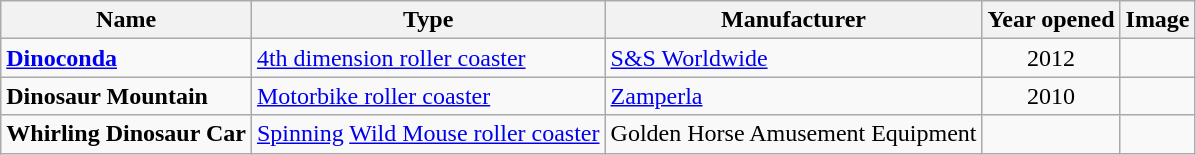<table class="wikitable sortable">
<tr>
<th>Name</th>
<th>Type</th>
<th>Manufacturer</th>
<th>Year opened</th>
<th>Image</th>
</tr>
<tr>
<td><strong><a href='#'>Dinoconda</a></strong></td>
<td><a href='#'>4th dimension roller coaster</a></td>
<td><a href='#'>S&S Worldwide</a></td>
<td align="center">2012</td>
<td></td>
</tr>
<tr>
<td><strong>Dinosaur Mountain</strong></td>
<td><a href='#'>Motorbike roller coaster</a></td>
<td><a href='#'>Zamperla</a></td>
<td align="center">2010</td>
<td></td>
</tr>
<tr>
<td><strong>Whirling Dinosaur Car</strong></td>
<td><a href='#'>Spinning</a> <a href='#'>Wild Mouse roller coaster</a></td>
<td>Golden Horse Amusement Equipment</td>
<td align="center"></td>
<td></td>
</tr>
</table>
